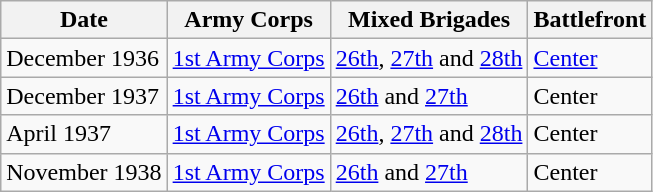<table class="wikitable">
<tr>
<th>Date</th>
<th>Army Corps</th>
<th>Mixed Brigades</th>
<th>Battlefront</th>
</tr>
<tr>
<td>December 1936</td>
<td><a href='#'>1st Army Corps</a></td>
<td><a href='#'>26th</a>, <a href='#'>27th</a> and <a href='#'>28th</a></td>
<td><a href='#'>Center</a></td>
</tr>
<tr>
<td>December 1937</td>
<td><a href='#'>1st Army Corps</a></td>
<td><a href='#'>26th</a> and <a href='#'>27th</a></td>
<td>Center</td>
</tr>
<tr>
<td>April 1937</td>
<td><a href='#'>1st Army Corps</a></td>
<td><a href='#'>26th</a>, <a href='#'>27th</a> and <a href='#'>28th</a></td>
<td>Center</td>
</tr>
<tr>
<td>November 1938</td>
<td><a href='#'>1st Army Corps</a></td>
<td><a href='#'>26th</a> and <a href='#'>27th</a></td>
<td>Center</td>
</tr>
</table>
